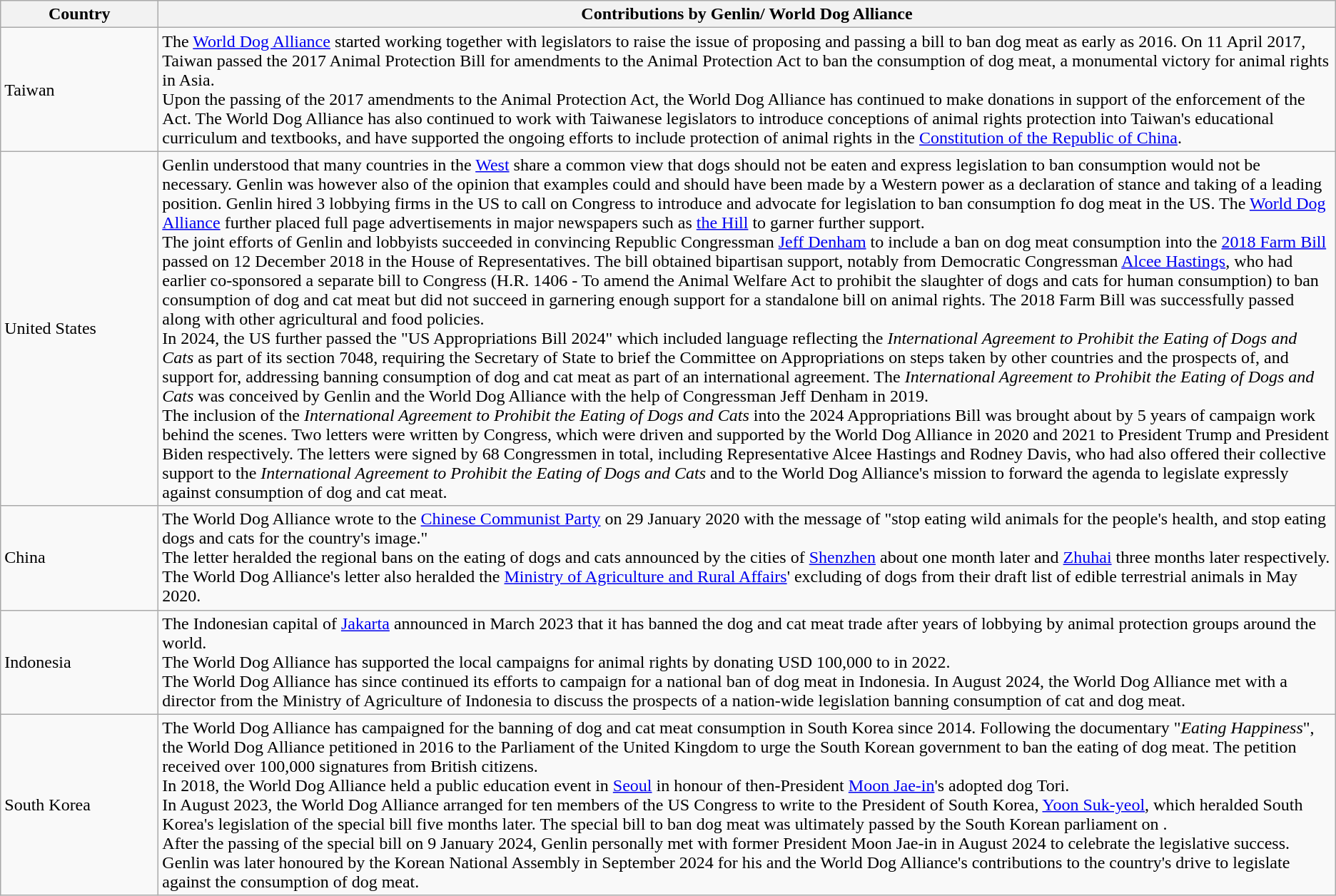<table class="wikitable">
<tr>
<th scope="col" style="width: 140px;">Country</th>
<th>Contributions by Genlin/ World Dog Alliance</th>
</tr>
<tr>
<td>Taiwan</td>
<td>The <a href='#'>World Dog Alliance</a> started working together with legislators to raise the issue of proposing and passing a bill to ban dog meat as early as 2016. On 11 April 2017, Taiwan passed the 2017 Animal Protection Bill for amendments to the Animal Protection Act to ban the consumption of dog meat, a monumental victory for animal rights in Asia.<br>Upon the passing of the 2017 amendments to the Animal Protection Act, the World Dog Alliance has continued to make donations in support of the enforcement of the Act. The World Dog Alliance has also continued to work with Taiwanese legislators to introduce conceptions of animal rights protection into Taiwan's educational curriculum and textbooks, and have supported the ongoing efforts to include protection of animal rights in the <a href='#'>Constitution of the Republic of China</a>.</td>
</tr>
<tr>
<td>United States</td>
<td>Genlin understood that many countries in the <a href='#'>West</a> share a common view that dogs should not be eaten and express legislation to ban consumption would not be necessary. Genlin was however also of the opinion that examples could and should have been made by a Western power as a declaration of stance and taking of a leading position. Genlin hired 3 lobbying firms in the US to call on Congress to introduce and advocate for legislation to ban consumption fo dog meat in the US. The <a href='#'>World Dog Alliance</a> further placed full page advertisements in major newspapers such as <a href='#'>the Hill</a> to garner further support.<br>The joint efforts of Genlin and lobbyists succeeded in convincing Republic Congressman <a href='#'>Jeff Denham</a> to include a ban on dog meat consumption into the <a href='#'>2018 Farm Bill</a> passed on 12 December 2018 in the House of Representatives. The bill obtained bipartisan support, notably from Democratic Congressman <a href='#'>Alcee Hastings</a>, who had earlier co-sponsored a separate bill to Congress (H.R. 1406 - To amend the Animal Welfare Act to prohibit the slaughter of dogs and cats for human consumption) to ban consumption of dog and cat meat but did not succeed in garnering enough support for a standalone bill on animal rights. The 2018 Farm Bill was successfully passed along with other agricultural and food policies.<br>In 2024, the US further passed the "US Appropriations Bill 2024"  which included language reflecting the <em>International Agreement to Prohibit the Eating of Dogs and Cats</em> as part of its section 7048, requiring the Secretary of State to brief the Committee on Appropriations on steps taken by other countries and the prospects of, and support for, addressing banning consumption of dog and cat meat as part of an international agreement. The <em>International Agreement to Prohibit the Eating of Dogs and Cats</em> was conceived by Genlin and the World Dog Alliance with the help of Congressman Jeff Denham in 2019.<br>The inclusion of the <em>International Agreement to Prohibit the Eating of Dogs and Cats</em> into the 2024 Appropriations Bill was brought about by 5 years of campaign work behind the scenes. Two letters were written by Congress, which were driven and supported by the World Dog Alliance in 2020 and 2021 to President Trump and President Biden respectively. The letters were signed by 68 Congressmen in total, including Representative Alcee Hastings and Rodney Davis, who had also offered their collective support to the <em>International Agreement to Prohibit the Eating of Dogs and Cats</em> and to the World Dog Alliance's mission to forward the agenda to legislate expressly against consumption of dog and cat meat.</td>
</tr>
<tr>
<td>China</td>
<td>The World Dog Alliance wrote to the <a href='#'>Chinese Communist Party</a> on 29 January 2020 with the message of "stop eating wild animals for the people's health, and stop eating dogs and cats for the country's image."<br>The letter heralded the regional bans on the eating of dogs and cats announced by the cities of <a href='#'>Shenzhen</a> about one month later and <a href='#'>Zhuhai</a> three months later  respectively.<br>The World Dog Alliance's letter also heralded the <a href='#'>Ministry of Agriculture and Rural Affairs</a>' excluding of dogs from their draft list of edible terrestrial animals in May 2020.</td>
</tr>
<tr>
<td>Indonesia</td>
<td>The Indonesian capital of <a href='#'>Jakarta</a> announced in March 2023 that it has banned the dog and cat meat trade after years of lobbying by animal protection groups around the world.<br>The World Dog Alliance has supported the local campaigns for animal rights by donating USD 100,000 to  in 2022.<br>The World Dog Alliance has since continued its efforts to campaign for a national ban of dog meat in Indonesia. In August 2024, the World Dog Alliance met with a director from the Ministry of Agriculture of Indonesia to discuss the prospects of a nation-wide legislation banning consumption of cat and dog meat.</td>
</tr>
<tr>
<td>South Korea</td>
<td>The World Dog Alliance has campaigned for the banning of dog and cat meat consumption in South Korea since 2014. Following the documentary "<em>Eating</em> <em>Happiness</em>", the World Dog Alliance petitioned in 2016 to the Parliament of the United Kingdom to urge the South Korean government to ban the eating of dog meat. The petition received over 100,000 signatures from British citizens.<br>In 2018, the World Dog Alliance held a public education event in <a href='#'>Seoul</a> in honour of then-President <a href='#'>Moon Jae-in</a>'s adopted dog Tori.<br>In August 2023, the World Dog Alliance arranged for ten members of the US Congress to write to the President of South Korea, <a href='#'>Yoon Suk-yeol</a>, which heralded South Korea's legislation of the special bill five months later. The special bill to ban dog meat was ultimately passed by the South Korean parliament on .<br>After the passing of the special bill on 9 January 2024, Genlin personally met with former President Moon Jae-in in August 2024 to celebrate the legislative success. Genlin was later honoured by the Korean National Assembly in September 2024 for his and the World Dog Alliance's contributions to the country's drive to legislate against the consumption of dog meat.</td>
</tr>
</table>
